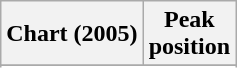<table class="wikitable sortable plainrowheaders" style="text-align:center">
<tr>
<th scope="col">Chart (2005)</th>
<th scope="col">Peak<br>position</th>
</tr>
<tr>
</tr>
<tr>
</tr>
<tr>
</tr>
<tr>
</tr>
<tr>
</tr>
<tr>
</tr>
<tr>
</tr>
<tr>
</tr>
<tr>
</tr>
<tr>
</tr>
<tr>
</tr>
<tr>
</tr>
<tr>
</tr>
<tr>
</tr>
<tr>
</tr>
</table>
